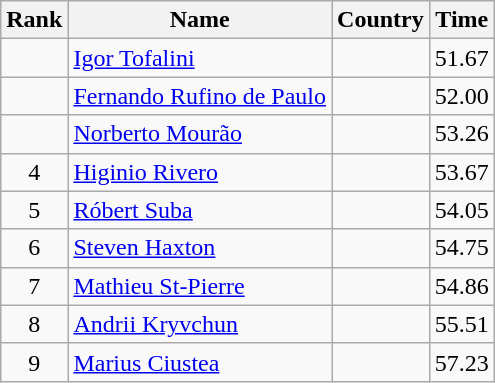<table class="wikitable" style="text-align:center">
<tr>
<th>Rank</th>
<th>Name</th>
<th>Country</th>
<th>Time</th>
</tr>
<tr>
<td></td>
<td align="left"><a href='#'>Igor Tofalini</a></td>
<td align="left"></td>
<td>51.67</td>
</tr>
<tr>
<td></td>
<td align="left"><a href='#'>Fernando Rufino de Paulo</a></td>
<td align="left"></td>
<td>52.00</td>
</tr>
<tr>
<td></td>
<td align="left"><a href='#'>Norberto Mourão</a></td>
<td align="left"></td>
<td>53.26</td>
</tr>
<tr>
<td>4</td>
<td align="left"><a href='#'>Higinio Rivero</a></td>
<td align="left"></td>
<td>53.67</td>
</tr>
<tr>
<td>5</td>
<td align="left"><a href='#'>Róbert Suba</a></td>
<td align="left"></td>
<td>54.05</td>
</tr>
<tr>
<td>6</td>
<td align="left"><a href='#'>Steven Haxton</a></td>
<td align="left"></td>
<td>54.75</td>
</tr>
<tr>
<td>7</td>
<td align="left"><a href='#'>Mathieu St-Pierre</a></td>
<td align="left"></td>
<td>54.86</td>
</tr>
<tr>
<td>8</td>
<td align="left"><a href='#'>Andrii Kryvchun</a></td>
<td align="left"></td>
<td>55.51</td>
</tr>
<tr>
<td>9</td>
<td align="left"><a href='#'>Marius Ciustea</a></td>
<td align="left"></td>
<td>57.23</td>
</tr>
</table>
